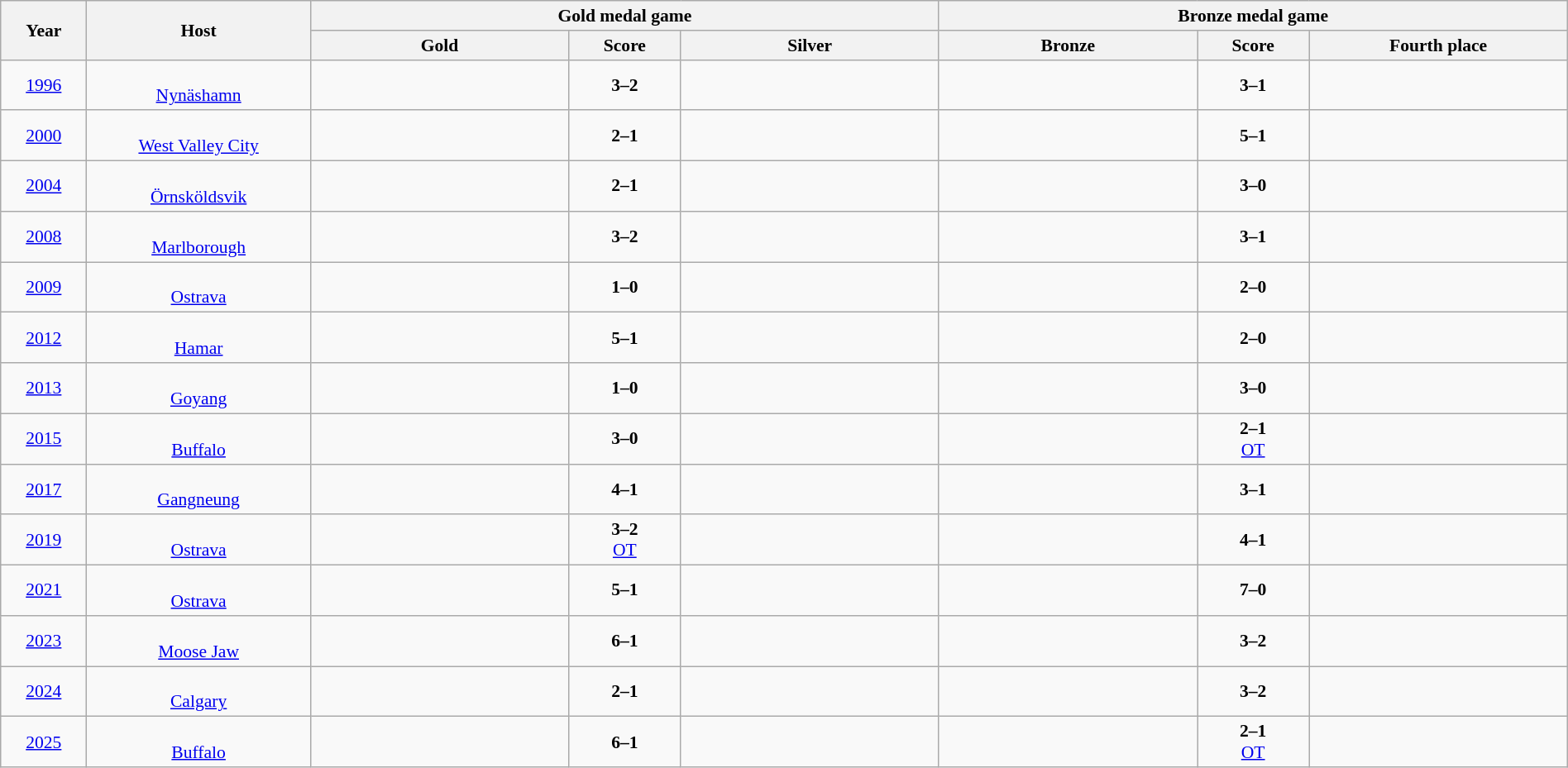<table class=wikitable style="text-align:center; font-size:90%; width:100%">
<tr>
<th rowspan=2 width=5%>Year</th>
<th rowspan=2 width=13%>Host</th>
<th colspan=3>Gold medal game</th>
<th colspan=3>Bronze medal game</th>
</tr>
<tr>
<th width=15%>Gold</th>
<th width=6.5%>Score</th>
<th width=15%>Silver</th>
<th width=15%>Bronze</th>
<th width=6.5%>Score</th>
<th width=15%>Fourth place</th>
</tr>
<tr>
<td><a href='#'>1996</a></td>
<td><br><a href='#'>Nynäshamn</a></td>
<td><strong></strong></td>
<td><strong>3–2</strong></td>
<td></td>
<td></td>
<td><strong>3–1</strong></td>
<td></td>
</tr>
<tr>
<td><a href='#'>2000</a></td>
<td><br><a href='#'>West Valley City</a></td>
<td><strong></strong></td>
<td><strong>2–1</strong></td>
<td></td>
<td></td>
<td><strong>5–1</strong></td>
<td></td>
</tr>
<tr>
<td><a href='#'>2004</a></td>
<td><br><a href='#'>Örnsköldsvik</a></td>
<td><strong></strong></td>
<td><strong>2–1</strong></td>
<td></td>
<td></td>
<td><strong>3–0</strong></td>
<td></td>
</tr>
<tr>
<td><a href='#'>2008</a></td>
<td><br><a href='#'>Marlborough</a></td>
<td><strong></strong></td>
<td><strong>3–2</strong></td>
<td></td>
<td></td>
<td><strong>3–1</strong></td>
<td></td>
</tr>
<tr>
<td><a href='#'>2009</a></td>
<td><br><a href='#'>Ostrava</a></td>
<td><strong></strong></td>
<td><strong>1–0</strong></td>
<td></td>
<td></td>
<td><strong>2–0</strong></td>
<td></td>
</tr>
<tr>
<td><a href='#'>2012</a></td>
<td><br><a href='#'>Hamar</a></td>
<td><strong></strong></td>
<td><strong>5–1</strong></td>
<td></td>
<td></td>
<td><strong>2–0</strong></td>
<td></td>
</tr>
<tr>
<td><a href='#'>2013</a></td>
<td><br><a href='#'>Goyang</a></td>
<td><strong></strong></td>
<td><strong>1–0</strong></td>
<td></td>
<td></td>
<td><strong>3–0</strong></td>
<td></td>
</tr>
<tr>
<td><a href='#'>2015</a></td>
<td><br><a href='#'>Buffalo</a></td>
<td><strong></strong></td>
<td><strong>3–0</strong></td>
<td></td>
<td></td>
<td><strong>2–1</strong><br><a href='#'>OT</a></td>
<td></td>
</tr>
<tr>
<td><a href='#'>2017</a></td>
<td><br><a href='#'>Gangneung</a></td>
<td><strong></strong></td>
<td><strong>4–1</strong></td>
<td></td>
<td></td>
<td><strong>3–1</strong></td>
<td></td>
</tr>
<tr>
<td><a href='#'>2019</a></td>
<td><br><a href='#'>Ostrava</a></td>
<td><strong></strong></td>
<td><strong>3–2</strong><br><a href='#'>OT</a></td>
<td></td>
<td></td>
<td><strong>4–1</strong></td>
<td></td>
</tr>
<tr>
<td><a href='#'>2021</a></td>
<td><br><a href='#'>Ostrava</a></td>
<td><strong></strong></td>
<td><strong>5–1</strong></td>
<td></td>
<td></td>
<td><strong>7–0</strong></td>
<td></td>
</tr>
<tr>
<td><a href='#'>2023</a></td>
<td><br><a href='#'>Moose Jaw</a></td>
<td><strong></strong></td>
<td><strong>6–1</strong></td>
<td></td>
<td></td>
<td><strong>3–2</strong></td>
<td></td>
</tr>
<tr>
<td><a href='#'>2024</a></td>
<td><br><a href='#'>Calgary</a></td>
<td><strong></strong></td>
<td><strong>2–1</strong></td>
<td></td>
<td></td>
<td><strong>3–2</strong></td>
<td></td>
</tr>
<tr>
<td><a href='#'>2025</a></td>
<td><br><a href='#'>Buffalo</a></td>
<td><strong></strong></td>
<td><strong>6–1</strong></td>
<td></td>
<td></td>
<td><strong>2–1</strong><br><a href='#'>OT</a></td>
<td></td>
</tr>
</table>
